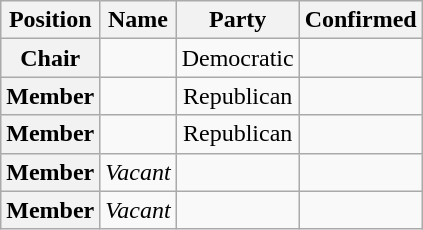<table class="wikitable sortable" style="text-align:center">
<tr>
<th>Position</th>
<th>Name</th>
<th>Party</th>
<th>Confirmed</th>
</tr>
<tr>
<th>Chair</th>
<td></td>
<td>Democratic</td>
<td></td>
</tr>
<tr>
<th>Member</th>
<td></td>
<td>Republican</td>
<td></td>
</tr>
<tr>
<th>Member</th>
<td></td>
<td>Republican</td>
<td></td>
</tr>
<tr>
<th>Member</th>
<td><em>Vacant</em></td>
<td></td>
<td></td>
</tr>
<tr>
<th>Member</th>
<td><em>Vacant</em></td>
<td></td>
<td></td>
</tr>
</table>
